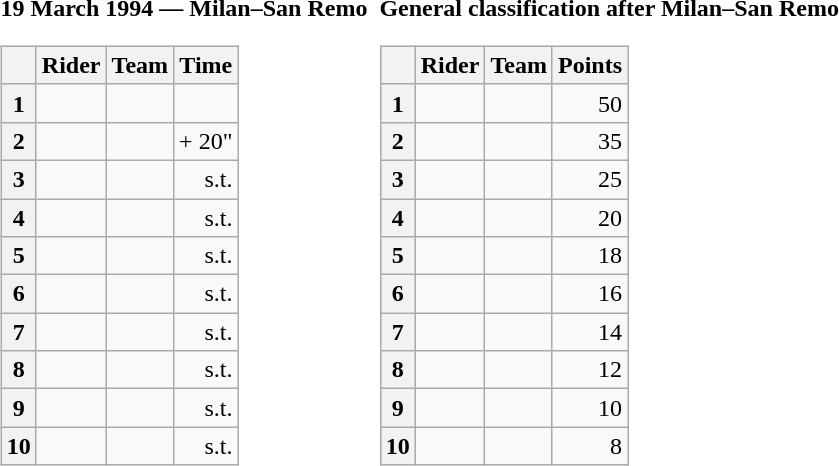<table>
<tr>
<td><strong>19 March 1994 — Milan–San Remo </strong><br><table class="wikitable">
<tr>
<th></th>
<th>Rider</th>
<th>Team</th>
<th>Time</th>
</tr>
<tr>
<th>1</th>
<td></td>
<td></td>
<td align="right"></td>
</tr>
<tr>
<th>2</th>
<td></td>
<td></td>
<td align="right">+ 20"</td>
</tr>
<tr>
<th>3</th>
<td></td>
<td></td>
<td align="right">s.t.</td>
</tr>
<tr>
<th>4</th>
<td></td>
<td></td>
<td align="right">s.t.</td>
</tr>
<tr>
<th>5</th>
<td></td>
<td></td>
<td align="right">s.t.</td>
</tr>
<tr>
<th>6</th>
<td></td>
<td></td>
<td align="right">s.t.</td>
</tr>
<tr>
<th>7</th>
<td></td>
<td></td>
<td align="right">s.t.</td>
</tr>
<tr>
<th>8</th>
<td></td>
<td></td>
<td align="right">s.t.</td>
</tr>
<tr>
<th>9</th>
<td></td>
<td></td>
<td align="right">s.t.</td>
</tr>
<tr>
<th>10</th>
<td></td>
<td></td>
<td align="right">s.t.</td>
</tr>
</table>
</td>
<td></td>
<td><strong>General classification after Milan–San Remo</strong><br><table class="wikitable">
<tr>
<th></th>
<th>Rider</th>
<th>Team</th>
<th>Points</th>
</tr>
<tr>
<th>1</th>
<td> </td>
<td></td>
<td align="right">50</td>
</tr>
<tr>
<th>2</th>
<td></td>
<td></td>
<td align="right">35</td>
</tr>
<tr>
<th>3</th>
<td></td>
<td></td>
<td align="right">25</td>
</tr>
<tr>
<th>4</th>
<td></td>
<td></td>
<td align="right">20</td>
</tr>
<tr>
<th>5</th>
<td></td>
<td></td>
<td align="right">18</td>
</tr>
<tr>
<th>6</th>
<td></td>
<td></td>
<td align="right">16</td>
</tr>
<tr>
<th>7</th>
<td></td>
<td></td>
<td align="right">14</td>
</tr>
<tr>
<th>8</th>
<td></td>
<td></td>
<td align="right">12</td>
</tr>
<tr>
<th>9</th>
<td></td>
<td></td>
<td align="right">10</td>
</tr>
<tr>
<th>10</th>
<td></td>
<td></td>
<td align="right">8</td>
</tr>
</table>
</td>
</tr>
</table>
